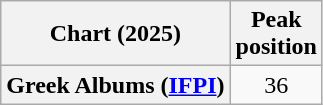<table class="wikitable sortable plainrowheaders" style="text-align:center">
<tr>
<th scope="col">Chart (2025)</th>
<th scope="col">Peak<br>position</th>
</tr>
<tr>
<th scope="row">Greek Albums (<a href='#'>IFPI</a>)</th>
<td>36</td>
</tr>
</table>
